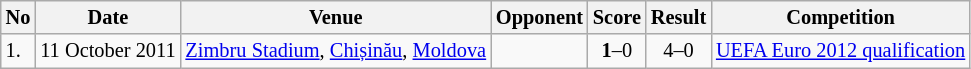<table class="wikitable" style="font-size:85%;">
<tr>
<th>No</th>
<th>Date</th>
<th>Venue</th>
<th>Opponent</th>
<th>Score</th>
<th>Result</th>
<th>Competition</th>
</tr>
<tr>
<td>1.</td>
<td>11 October 2011</td>
<td><a href='#'>Zimbru Stadium</a>, <a href='#'>Chișinău</a>, <a href='#'>Moldova</a></td>
<td></td>
<td align=center><strong>1</strong>–0</td>
<td align=center>4–0</td>
<td><a href='#'>UEFA Euro 2012 qualification</a></td>
</tr>
</table>
